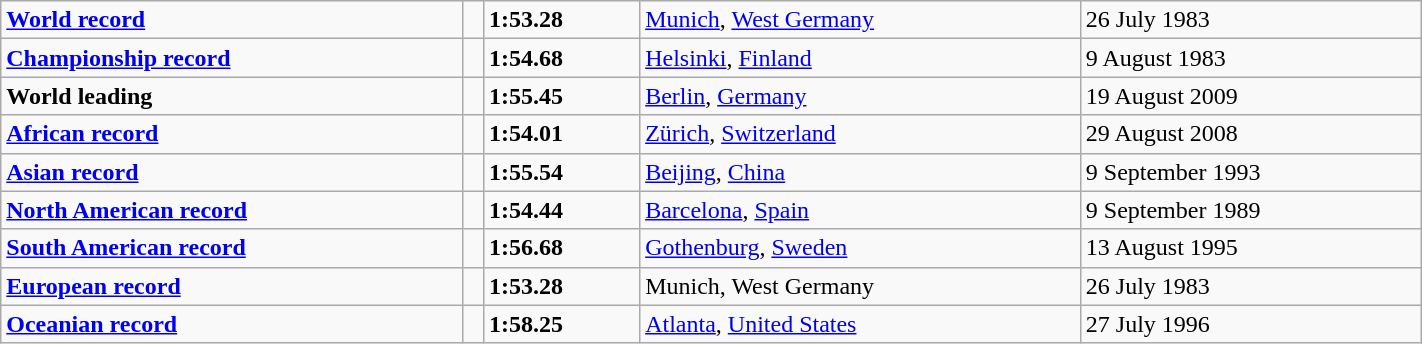<table class="wikitable" width=75%>
<tr>
<td><strong><a href='#'>World record</a></strong></td>
<td></td>
<td><strong>1:53.28</strong></td>
<td><a href='#'>Munich</a>, <a href='#'>West Germany</a></td>
<td>26 July 1983</td>
</tr>
<tr>
<td><strong><a href='#'>Championship record</a></strong></td>
<td></td>
<td><strong>1:54.68</strong></td>
<td><a href='#'>Helsinki</a>, <a href='#'>Finland</a></td>
<td>9 August 1983</td>
</tr>
<tr>
<td><strong>World leading</strong></td>
<td></td>
<td><strong>1:55.45</strong></td>
<td><a href='#'>Berlin</a>, <a href='#'>Germany</a></td>
<td>19 August 2009</td>
</tr>
<tr>
<td><strong><a href='#'>African record</a></strong></td>
<td></td>
<td><strong>1:54.01</strong></td>
<td><a href='#'>Zürich</a>, <a href='#'>Switzerland</a></td>
<td>29 August 2008</td>
</tr>
<tr>
<td><strong><a href='#'>Asian record</a></strong></td>
<td></td>
<td><strong>1:55.54</strong></td>
<td><a href='#'>Beijing</a>, <a href='#'>China</a></td>
<td>9 September 1993</td>
</tr>
<tr>
<td><strong><a href='#'>North American record</a></strong></td>
<td></td>
<td><strong>1:54.44</strong></td>
<td><a href='#'>Barcelona</a>, <a href='#'>Spain</a></td>
<td>9 September 1989</td>
</tr>
<tr>
<td><strong><a href='#'>South American record</a></strong></td>
<td></td>
<td><strong>1:56.68</strong></td>
<td><a href='#'>Gothenburg</a>, <a href='#'>Sweden</a></td>
<td>13 August 1995</td>
</tr>
<tr>
<td><strong><a href='#'>European record</a></strong></td>
<td></td>
<td><strong>1:53.28</strong></td>
<td>Munich, West Germany</td>
<td>26 July 1983</td>
</tr>
<tr>
<td><strong><a href='#'>Oceanian record</a></strong></td>
<td></td>
<td><strong>1:58.25</strong></td>
<td><a href='#'>Atlanta</a>, <a href='#'>United States</a></td>
<td>27 July 1996</td>
</tr>
</table>
